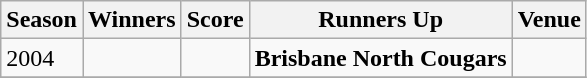<table class="wikitable collapsible">
<tr>
<th>Season</th>
<th>Winners</th>
<th>Score</th>
<th>Runners Up</th>
<th>Venue</th>
</tr>
<tr>
<td>2004</td>
<td></td>
<td></td>
<td><strong>Brisbane North Cougars</strong></td>
<td></td>
</tr>
<tr>
</tr>
</table>
